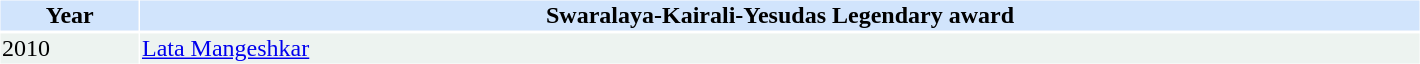<table cellspacing="1" cellpadding="1" border="0" width="75%">
<tr bgcolor="#d1e4fc">
<th>Year</th>
<th>Swaralaya-Kairali-Yesudas Legendary award</th>
</tr>
<tr>
</tr>
<tr bgcolor=#edf3fk>
<td>2010</td>
<td><a href='#'>Lata Mangeshkar</a></td>
</tr>
</table>
